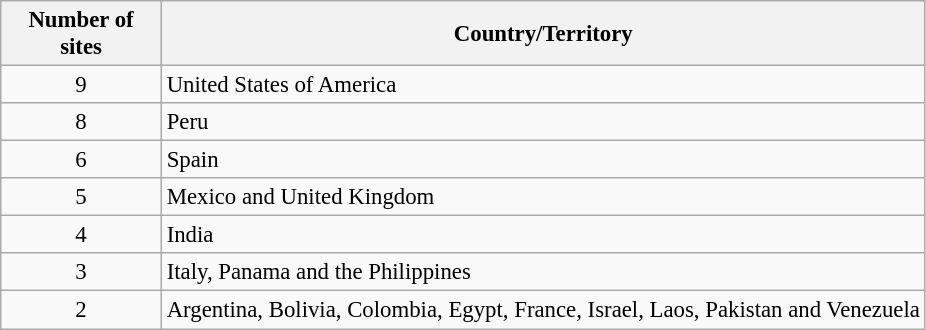<table class="wikitable sortable" style="font-size: 95%;">
<tr>
<th width="100">Number of sites</th>
<th>Country/Territory</th>
</tr>
<tr>
<td align="center">9</td>
<td>United States of America</td>
</tr>
<tr>
<td align="center">8</td>
<td>Peru</td>
</tr>
<tr>
<td align="center">6</td>
<td>Spain</td>
</tr>
<tr>
<td align="center">5</td>
<td>Mexico and United Kingdom</td>
</tr>
<tr>
<td align="center">4</td>
<td>India</td>
</tr>
<tr>
<td align="center">3</td>
<td>Italy, Panama and the Philippines</td>
</tr>
<tr>
<td align="center">2</td>
<td>Argentina, Bolivia, Colombia, Egypt, France, Israel, Laos, Pakistan and Venezuela</td>
</tr>
</table>
